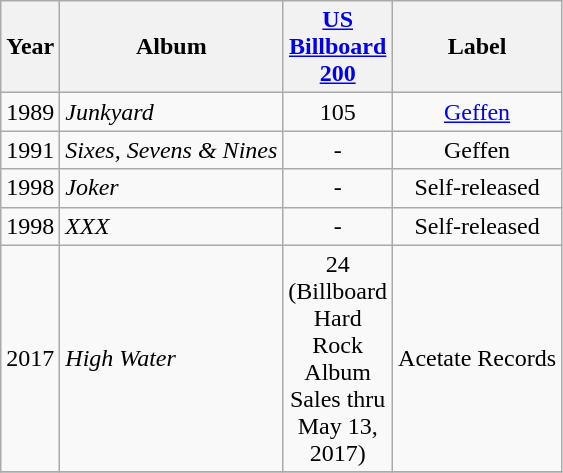<table class="wikitable" style="text-align:center;">
<tr>
<th>Year</th>
<th>Album</th>
<th width="50"><a href='#'>US Billboard 200</a></th>
<th>Label</th>
</tr>
<tr>
<td>1989</td>
<td align="left"><em>Junkyard</em></td>
<td>105</td>
<td><a href='#'>Geffen</a></td>
</tr>
<tr>
<td>1991</td>
<td align="left"><em>Sixes, Sevens & Nines</em></td>
<td>-</td>
<td>Geffen</td>
</tr>
<tr>
<td>1998</td>
<td align="left"><em>Joker</em></td>
<td>-</td>
<td>Self-released</td>
</tr>
<tr>
<td>1998</td>
<td align="left"><em>XXX</em></td>
<td>-</td>
<td>Self-released</td>
</tr>
<tr>
<td>2017</td>
<td align="left"><em>High Water</em></td>
<td>24 (Billboard Hard Rock Album Sales thru May 13, 2017)</td>
<td>Acetate Records</td>
</tr>
<tr>
</tr>
</table>
